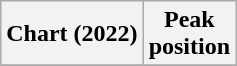<table class="wikitable plainrowheaders">
<tr>
<th scope="col">Chart (2022)</th>
<th scope="col">Peak<br>position</th>
</tr>
<tr>
</tr>
</table>
